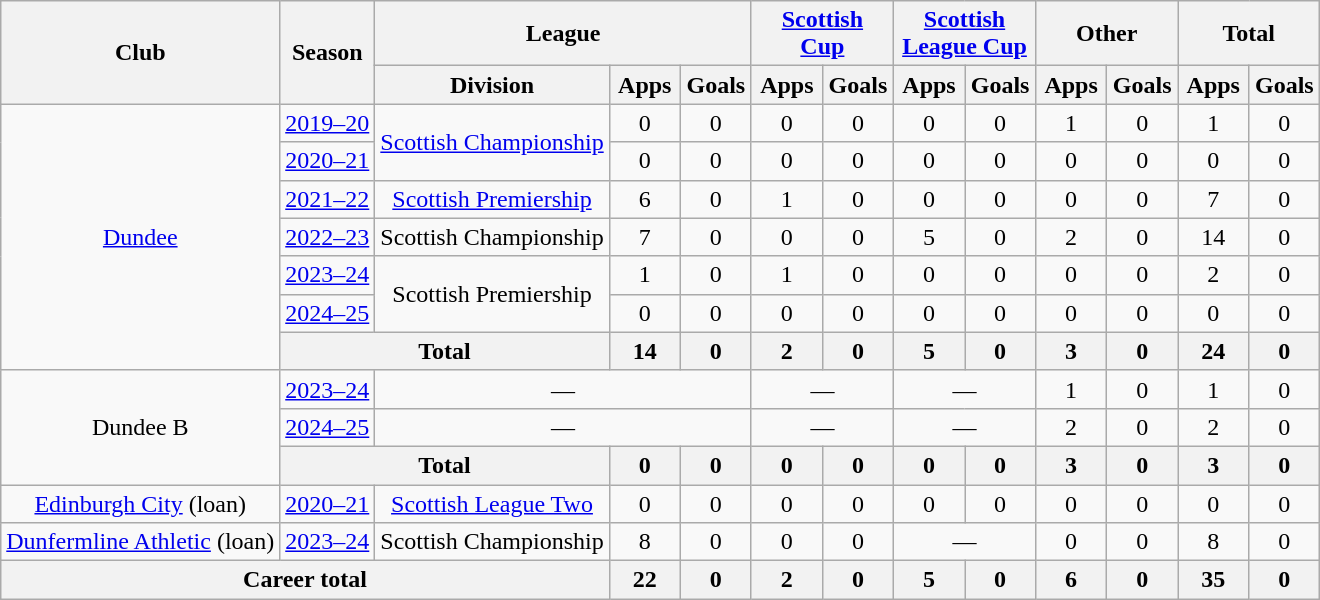<table class="wikitable" style="text-align:center">
<tr>
<th rowspan="2">Club</th>
<th rowspan="2">Season</th>
<th colspan="3">League</th>
<th colspan="2"><a href='#'>Scottish Cup</a></th>
<th colspan="2"><a href='#'>Scottish League Cup</a></th>
<th colspan="2">Other</th>
<th colspan="2">Total</th>
</tr>
<tr>
<th>Division</th>
<th width="40">Apps</th>
<th width="40">Goals</th>
<th width="40">Apps</th>
<th width="40">Goals</th>
<th width="40">Apps</th>
<th width="40">Goals</th>
<th width="40">Apps</th>
<th width="40">Goals</th>
<th width="40">Apps</th>
<th width="40">Goals</th>
</tr>
<tr>
<td rowspan="7"><a href='#'>Dundee</a></td>
<td><a href='#'>2019–20</a></td>
<td rowspan="2"><a href='#'>Scottish Championship</a></td>
<td>0</td>
<td>0</td>
<td>0</td>
<td>0</td>
<td>0</td>
<td>0</td>
<td>1</td>
<td>0</td>
<td>1</td>
<td>0</td>
</tr>
<tr>
<td><a href='#'>2020–21</a></td>
<td>0</td>
<td>0</td>
<td>0</td>
<td>0</td>
<td>0</td>
<td>0</td>
<td>0</td>
<td>0</td>
<td>0</td>
<td>0</td>
</tr>
<tr>
<td><a href='#'>2021–22</a></td>
<td><a href='#'>Scottish Premiership</a></td>
<td>6</td>
<td>0</td>
<td>1</td>
<td>0</td>
<td>0</td>
<td>0</td>
<td>0</td>
<td>0</td>
<td>7</td>
<td>0</td>
</tr>
<tr>
<td><a href='#'>2022–23</a></td>
<td>Scottish Championship</td>
<td>7</td>
<td>0</td>
<td>0</td>
<td>0</td>
<td>5</td>
<td>0</td>
<td>2</td>
<td>0</td>
<td>14</td>
<td>0</td>
</tr>
<tr>
<td><a href='#'>2023–24</a></td>
<td rowspan="2">Scottish Premiership</td>
<td>1</td>
<td>0</td>
<td>1</td>
<td>0</td>
<td>0</td>
<td>0</td>
<td>0</td>
<td>0</td>
<td>2</td>
<td>0</td>
</tr>
<tr>
<td><a href='#'>2024–25</a></td>
<td>0</td>
<td>0</td>
<td>0</td>
<td>0</td>
<td>0</td>
<td>0</td>
<td>0</td>
<td>0</td>
<td>0</td>
<td>0</td>
</tr>
<tr>
<th colspan="2">Total</th>
<th>14</th>
<th>0</th>
<th>2</th>
<th>0</th>
<th>5</th>
<th>0</th>
<th>3</th>
<th>0</th>
<th>24</th>
<th>0</th>
</tr>
<tr>
<td rowspan="3">Dundee B</td>
<td><a href='#'>2023–24</a></td>
<td colspan="3">—</td>
<td colspan="2">—</td>
<td colspan="2">—</td>
<td>1</td>
<td>0</td>
<td>1</td>
<td>0</td>
</tr>
<tr>
<td><a href='#'>2024–25</a></td>
<td colspan="3">—</td>
<td colspan="2">—</td>
<td colspan="2">—</td>
<td>2</td>
<td>0</td>
<td>2</td>
<td>0</td>
</tr>
<tr>
<th colspan="2">Total</th>
<th>0</th>
<th>0</th>
<th>0</th>
<th>0</th>
<th>0</th>
<th>0</th>
<th>3</th>
<th>0</th>
<th>3</th>
<th>0</th>
</tr>
<tr>
<td><a href='#'>Edinburgh City</a> (loan)</td>
<td><a href='#'>2020–21</a></td>
<td><a href='#'>Scottish League Two</a></td>
<td>0</td>
<td>0</td>
<td>0</td>
<td>0</td>
<td>0</td>
<td>0</td>
<td>0</td>
<td>0</td>
<td>0</td>
<td>0</td>
</tr>
<tr>
<td><a href='#'>Dunfermline Athletic</a> (loan)</td>
<td><a href='#'>2023–24</a></td>
<td>Scottish Championship</td>
<td>8</td>
<td>0</td>
<td>0</td>
<td>0</td>
<td colspan="2">—</td>
<td>0</td>
<td>0</td>
<td>8</td>
<td>0</td>
</tr>
<tr>
<th colspan="3">Career total</th>
<th>22</th>
<th>0</th>
<th>2</th>
<th>0</th>
<th>5</th>
<th>0</th>
<th>6</th>
<th>0</th>
<th>35</th>
<th>0</th>
</tr>
</table>
